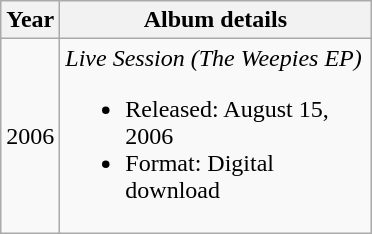<table class="wikitable" style=text-align:center;>
<tr>
<th>Year</th>
<th width=200>Album details</th>
</tr>
<tr>
<td>2006</td>
<td align=left><em>Live Session (The Weepies EP)</em><br><ul><li>Released: August 15, 2006</li><li>Format: Digital download</li></ul></td>
</tr>
</table>
